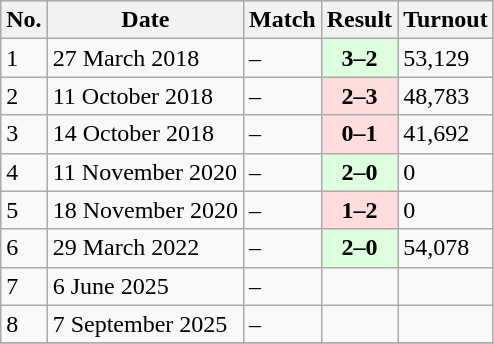<table class="wikitable sortable">
<tr style="background:#dcdcdc;">
<th>No.</th>
<th>Date</th>
<th>Match</th>
<th>Result</th>
<th>Turnout</th>
</tr>
<tr>
<td>1</td>
<td>27 March 2018</td>
<td> – </td>
<td style="text-align:center; background:#dfd;"><strong>3–2</strong></td>
<td>53,129</td>
</tr>
<tr>
<td>2</td>
<td>11 October 2018</td>
<td> – </td>
<td style="text-align:center; background:#fdd;"><strong>2–3</strong></td>
<td>48,783</td>
</tr>
<tr>
<td>3</td>
<td>14 October 2018</td>
<td> – </td>
<td style="text-align:center; background:#fdd;"><strong>0–1</strong></td>
<td>41,692</td>
</tr>
<tr>
<td>4</td>
<td>11 November 2020</td>
<td> – </td>
<td style="text-align:center; background:#dfd;"><strong>2–0</strong></td>
<td>0</td>
</tr>
<tr>
<td>5</td>
<td>18 November 2020</td>
<td> – </td>
<td style="text-align:center; background:#fdd;"><strong>1–2</strong></td>
<td>0</td>
</tr>
<tr>
<td>6</td>
<td>29 March 2022</td>
<td> – </td>
<td style="text-align:center; background:#dfd;"><strong>2–0</strong></td>
<td>54,078</td>
</tr>
<tr>
<td>7</td>
<td>6 June 2025</td>
<td> – </td>
<td></td>
<td></td>
</tr>
<tr>
<td>8</td>
<td>7 September 2025</td>
<td> – </td>
<td></td>
<td></td>
</tr>
<tr>
</tr>
</table>
